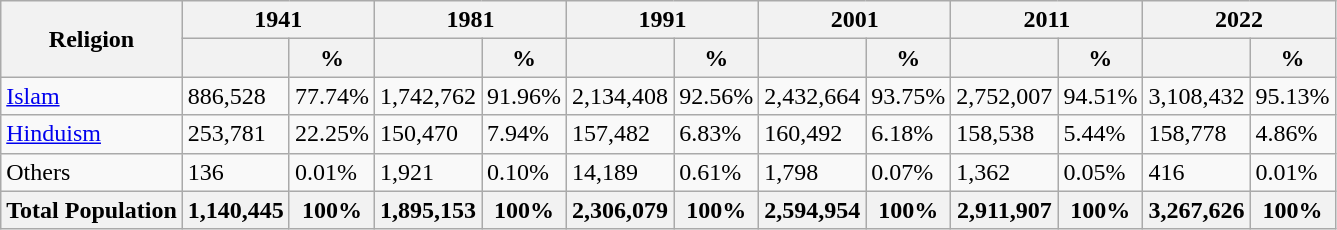<table class="wikitable sortable">
<tr>
<th rowspan="2">Religion</th>
<th colspan="2">1941</th>
<th colspan="2">1981</th>
<th colspan="2">1991</th>
<th colspan="2">2001</th>
<th colspan="2">2011</th>
<th colspan="2">2022</th>
</tr>
<tr>
<th></th>
<th>%</th>
<th></th>
<th>%</th>
<th></th>
<th>%</th>
<th></th>
<th>%</th>
<th></th>
<th>%</th>
<th></th>
<th>%</th>
</tr>
<tr>
<td><a href='#'>Islam</a> </td>
<td>886,528</td>
<td>77.74%</td>
<td>1,742,762</td>
<td>91.96%</td>
<td>2,134,408</td>
<td>92.56%</td>
<td>2,432,664</td>
<td>93.75%</td>
<td>2,752,007</td>
<td>94.51%</td>
<td>3,108,432</td>
<td>95.13%</td>
</tr>
<tr>
<td><a href='#'>Hinduism</a> </td>
<td>253,781</td>
<td>22.25%</td>
<td>150,470</td>
<td>7.94%</td>
<td>157,482</td>
<td>6.83%</td>
<td>160,492</td>
<td>6.18%</td>
<td>158,538</td>
<td>5.44%</td>
<td>158,778</td>
<td>4.86%</td>
</tr>
<tr>
<td>Others</td>
<td>136</td>
<td>0.01%</td>
<td>1,921</td>
<td>0.10%</td>
<td>14,189</td>
<td>0.61%</td>
<td>1,798</td>
<td>0.07%</td>
<td>1,362</td>
<td>0.05%</td>
<td>416</td>
<td>0.01%</td>
</tr>
<tr>
<th>Total Population</th>
<th>1,140,445</th>
<th>100%</th>
<th>1,895,153</th>
<th>100%</th>
<th>2,306,079</th>
<th>100%</th>
<th>2,594,954</th>
<th>100%</th>
<th>2,911,907</th>
<th>100%</th>
<th>3,267,626</th>
<th>100%</th>
</tr>
</table>
